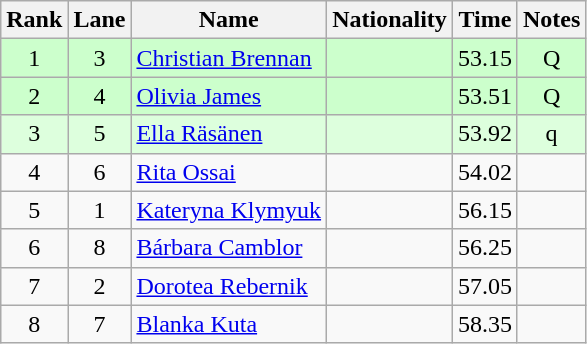<table class="wikitable sortable" style="text-align:center">
<tr>
<th>Rank</th>
<th>Lane</th>
<th>Name</th>
<th>Nationality</th>
<th>Time</th>
<th>Notes</th>
</tr>
<tr bgcolor=ccffcc>
<td align=center>1</td>
<td align=center>3</td>
<td align=left><a href='#'>Christian Brennan</a></td>
<td align=left></td>
<td>53.15</td>
<td>Q</td>
</tr>
<tr bgcolor=ccffcc>
<td align=center>2</td>
<td align=center>4</td>
<td align=left><a href='#'>Olivia James</a></td>
<td align=left></td>
<td>53.51</td>
<td>Q</td>
</tr>
<tr bgcolor=ddffdd>
<td align=center>3</td>
<td align=center>5</td>
<td align=left><a href='#'>Ella Räsänen</a></td>
<td align=left></td>
<td>53.92</td>
<td>q</td>
</tr>
<tr>
<td align=center>4</td>
<td align=center>6</td>
<td align=left><a href='#'>Rita Ossai</a></td>
<td align=left></td>
<td>54.02</td>
<td></td>
</tr>
<tr>
<td align=center>5</td>
<td align=center>1</td>
<td align=left><a href='#'>Kateryna Klymyuk</a></td>
<td align=left></td>
<td>56.15</td>
<td></td>
</tr>
<tr>
<td align=center>6</td>
<td align=center>8</td>
<td align=left><a href='#'>Bárbara Camblor</a></td>
<td align=left></td>
<td>56.25</td>
<td></td>
</tr>
<tr>
<td align=center>7</td>
<td align=center>2</td>
<td align=left><a href='#'>Dorotea Rebernik</a></td>
<td align=left></td>
<td>57.05</td>
<td></td>
</tr>
<tr>
<td align=center>8</td>
<td align=center>7</td>
<td align=left><a href='#'>Blanka Kuta</a></td>
<td align=left></td>
<td>58.35</td>
<td></td>
</tr>
</table>
